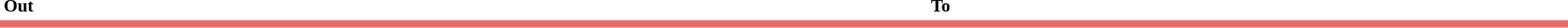<table cellspacing="0" cellpadding="3" style="width:100%;font-size:90%">
<tr>
<td style="width:60%"><strong>Out</strong></td>
<td style="width:40%"><strong>To</strong></td>
<td></td>
</tr>
<tr style="background-color:#E46C6D;">
<td></td>
<td></td>
<td></td>
<td></td>
<td></td>
</tr>
</table>
